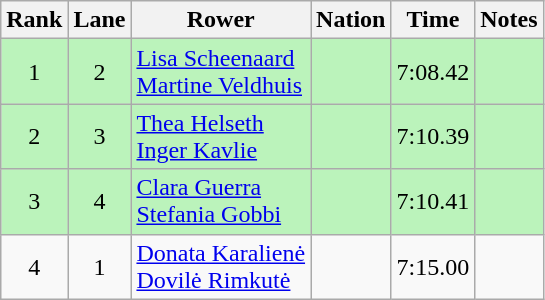<table class="wikitable sortable" style="text-align:center">
<tr>
<th>Rank</th>
<th>Lane</th>
<th>Rower</th>
<th>Nation</th>
<th>Time</th>
<th>Notes</th>
</tr>
<tr bgcolor=bbf3bb>
<td>1</td>
<td>2</td>
<td align=left><a href='#'>Lisa Scheenaard</a><br><a href='#'>Martine Veldhuis</a></td>
<td align=left></td>
<td>7:08.42</td>
<td></td>
</tr>
<tr bgcolor=bbf3bb>
<td>2</td>
<td>3</td>
<td align=left><a href='#'>Thea Helseth</a><br><a href='#'>Inger Kavlie</a></td>
<td align=left></td>
<td>7:10.39</td>
<td></td>
</tr>
<tr bgcolor=bbf3bb>
<td>3</td>
<td>4</td>
<td align=left><a href='#'>Clara Guerra</a><br><a href='#'>Stefania Gobbi</a></td>
<td align=left></td>
<td>7:10.41</td>
<td></td>
</tr>
<tr>
<td>4</td>
<td>1</td>
<td align=left><a href='#'>Donata Karalienė</a><br><a href='#'>Dovilė Rimkutė</a></td>
<td align=left></td>
<td>7:15.00</td>
<td></td>
</tr>
</table>
